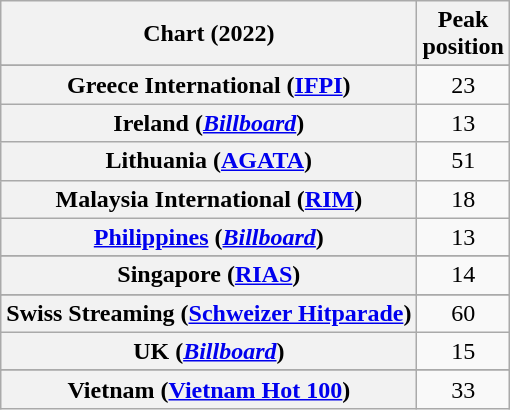<table class="wikitable sortable plainrowheaders" style="text-align:center">
<tr>
<th scope="col">Chart (2022)</th>
<th scope="col">Peak<br>position</th>
</tr>
<tr>
</tr>
<tr>
</tr>
<tr>
</tr>
<tr>
</tr>
<tr>
<th scope="row">Greece International (<a href='#'>IFPI</a>)</th>
<td>23</td>
</tr>
<tr>
<th scope="row">Ireland (<em><a href='#'>Billboard</a></em>)</th>
<td>13</td>
</tr>
<tr>
<th scope="row">Lithuania (<a href='#'>AGATA</a>)</th>
<td>51</td>
</tr>
<tr>
<th scope="row">Malaysia International (<a href='#'>RIM</a>)</th>
<td>18</td>
</tr>
<tr>
<th scope="row"><a href='#'>Philippines</a> (<em><a href='#'>Billboard</a></em>)</th>
<td>13</td>
</tr>
<tr>
</tr>
<tr>
<th scope="row">Singapore (<a href='#'>RIAS</a>)</th>
<td>14</td>
</tr>
<tr>
</tr>
<tr>
</tr>
<tr>
</tr>
<tr>
<th scope="row">Swiss Streaming (<a href='#'>Schweizer Hitparade</a>)</th>
<td>60</td>
</tr>
<tr>
<th scope="row">UK (<em><a href='#'>Billboard</a></em>)</th>
<td>15</td>
</tr>
<tr>
</tr>
<tr>
</tr>
<tr>
<th scope="row">Vietnam (<a href='#'>Vietnam Hot 100</a>)</th>
<td>33</td>
</tr>
</table>
